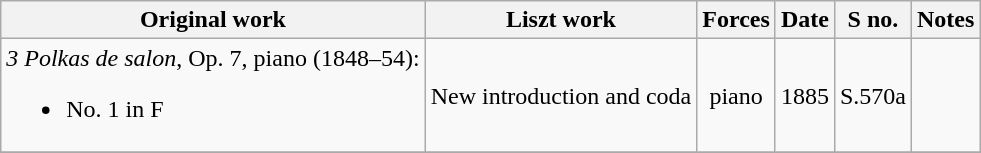<table class="wikitable">
<tr>
<th>Original work</th>
<th>Liszt work</th>
<th>Forces</th>
<th>Date</th>
<th>S no.</th>
<th>Notes</th>
</tr>
<tr>
<td><em>3 Polkas de salon</em>, Op. 7, piano (1848–54):<br><ul><li>No. 1 in F</li></ul></td>
<td>New introduction and coda</td>
<td style="text-align: center">piano</td>
<td>1885</td>
<td>S.570a</td>
<td></td>
</tr>
<tr>
</tr>
</table>
